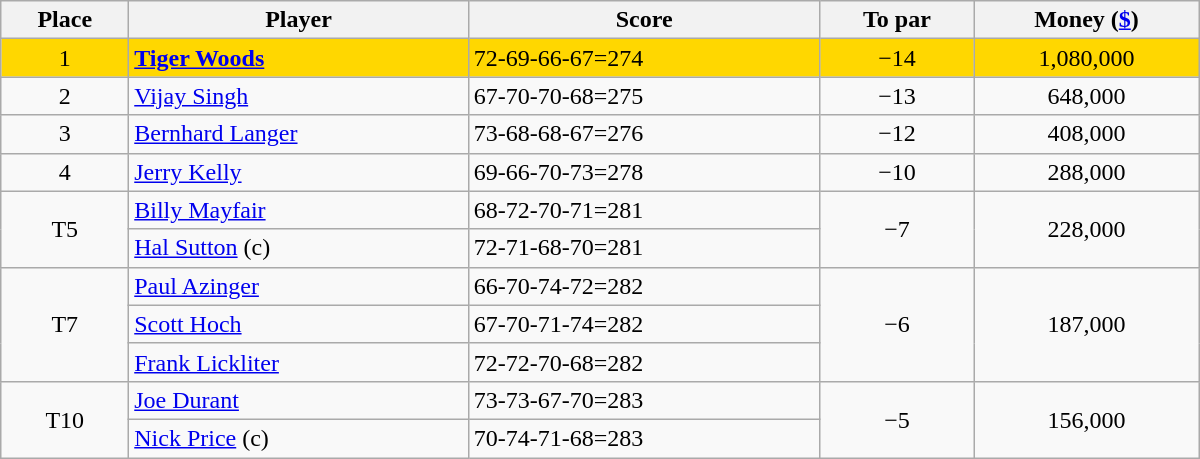<table class="wikitable" style="width:50em; margin-bottom:0">
<tr>
<th>Place</th>
<th>Player</th>
<th>Score</th>
<th>To par</th>
<th>Money (<a href='#'>$</a>)</th>
</tr>
<tr style="background:gold">
<td align=center>1</td>
<td> <strong><a href='#'>Tiger Woods</a></strong></td>
<td>72-69-66-67=274</td>
<td align=center>−14</td>
<td align=center>1,080,000</td>
</tr>
<tr>
<td align=center>2</td>
<td> <a href='#'>Vijay Singh</a></td>
<td>67-70-70-68=275</td>
<td align=center>−13</td>
<td align=center>648,000</td>
</tr>
<tr>
<td align=center>3</td>
<td> <a href='#'>Bernhard Langer</a></td>
<td>73-68-68-67=276</td>
<td align=center>−12</td>
<td align=center>408,000</td>
</tr>
<tr>
<td align=center>4</td>
<td> <a href='#'>Jerry Kelly</a></td>
<td>69-66-70-73=278</td>
<td align=center>−10</td>
<td align=center>288,000</td>
</tr>
<tr>
<td rowspan=2 align=center>T5</td>
<td> <a href='#'>Billy Mayfair</a></td>
<td>68-72-70-71=281</td>
<td rowspan=2 align=center>−7</td>
<td rowspan=2 align=center>228,000</td>
</tr>
<tr>
<td> <a href='#'>Hal Sutton</a> (c)</td>
<td>72-71-68-70=281</td>
</tr>
<tr>
<td rowspan=3 align=center>T7</td>
<td> <a href='#'>Paul Azinger</a></td>
<td>66-70-74-72=282</td>
<td rowspan=3 align=center>−6</td>
<td rowspan=3 align=center>187,000</td>
</tr>
<tr>
<td> <a href='#'>Scott Hoch</a></td>
<td>67-70-71-74=282</td>
</tr>
<tr>
<td> <a href='#'>Frank Lickliter</a></td>
<td>72-72-70-68=282</td>
</tr>
<tr>
<td rowspan=2 align=center>T10</td>
<td> <a href='#'>Joe Durant</a></td>
<td>73-73-67-70=283</td>
<td rowspan=2 align=center>−5</td>
<td rowspan=2 align=center>156,000</td>
</tr>
<tr>
<td> <a href='#'>Nick Price</a> (c)</td>
<td>70-74-71-68=283</td>
</tr>
</table>
